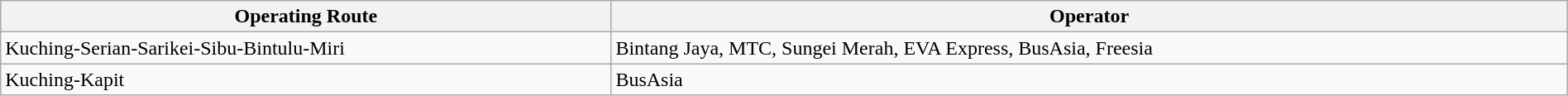<table class="wikitable" style="width:100%; margin:auto;">
<tr>
<th>Operating Route</th>
<th>Operator</th>
</tr>
<tr>
<td>Kuching-Serian-Sarikei-Sibu-Bintulu-Miri</td>
<td>Bintang Jaya, MTC, Sungei Merah, EVA Express, BusAsia, Freesia</td>
</tr>
<tr>
<td>Kuching-Kapit</td>
<td>BusAsia</td>
</tr>
</table>
